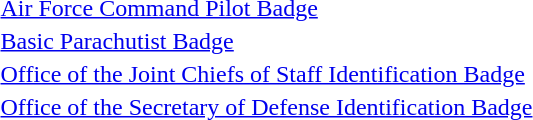<table>
<tr>
<td></td>
<td><a href='#'>Air Force Command Pilot Badge</a></td>
</tr>
<tr>
<td></td>
<td><a href='#'>Basic Parachutist Badge</a></td>
</tr>
<tr>
<td></td>
<td><a href='#'>Office of the Joint Chiefs of Staff Identification Badge</a></td>
</tr>
<tr>
<td></td>
<td><a href='#'>Office of the Secretary of Defense Identification Badge</a></td>
</tr>
</table>
